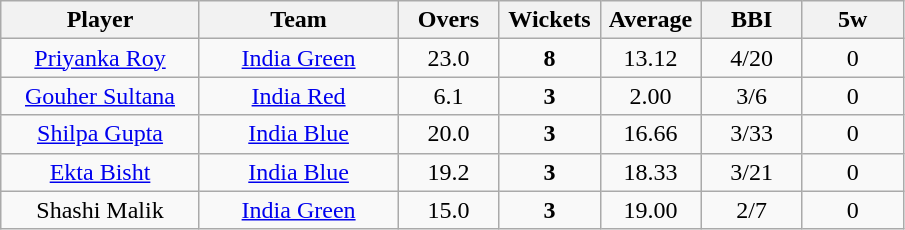<table class="wikitable" style="text-align:center">
<tr>
<th width=125>Player</th>
<th width=125>Team</th>
<th width=60>Overs</th>
<th width=60>Wickets</th>
<th width=60>Average</th>
<th width=60>BBI</th>
<th width=60>5w</th>
</tr>
<tr>
<td><a href='#'>Priyanka Roy</a></td>
<td><a href='#'>India Green</a></td>
<td>23.0</td>
<td><strong>8</strong></td>
<td>13.12</td>
<td>4/20</td>
<td>0</td>
</tr>
<tr>
<td><a href='#'>Gouher Sultana</a></td>
<td><a href='#'>India Red</a></td>
<td>6.1</td>
<td><strong>3</strong></td>
<td>2.00</td>
<td>3/6</td>
<td>0</td>
</tr>
<tr>
<td><a href='#'>Shilpa Gupta</a></td>
<td><a href='#'>India Blue</a></td>
<td>20.0</td>
<td><strong>3</strong></td>
<td>16.66</td>
<td>3/33</td>
<td>0</td>
</tr>
<tr>
<td><a href='#'>Ekta Bisht</a></td>
<td><a href='#'>India Blue</a></td>
<td>19.2</td>
<td><strong>3</strong></td>
<td>18.33</td>
<td>3/21</td>
<td>0</td>
</tr>
<tr>
<td>Shashi Malik</td>
<td><a href='#'>India Green</a></td>
<td>15.0</td>
<td><strong>3</strong></td>
<td>19.00</td>
<td>2/7</td>
<td>0</td>
</tr>
</table>
